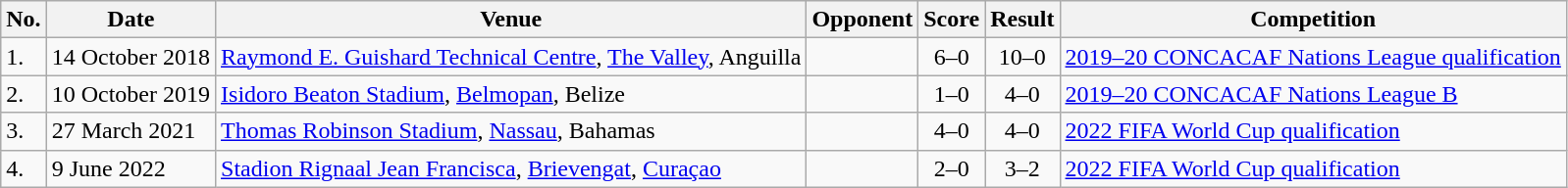<table class="wikitable" style="font-size:100%;">
<tr>
<th>No.</th>
<th>Date</th>
<th>Venue</th>
<th>Opponent</th>
<th>Score</th>
<th>Result</th>
<th>Competition</th>
</tr>
<tr>
<td>1.</td>
<td>14 October 2018</td>
<td><a href='#'>Raymond E. Guishard Technical Centre</a>, <a href='#'>The Valley</a>, Anguilla</td>
<td></td>
<td align=center>6–0</td>
<td align=center>10–0</td>
<td><a href='#'>2019–20 CONCACAF Nations League qualification</a></td>
</tr>
<tr>
<td>2.</td>
<td>10 October 2019</td>
<td><a href='#'>Isidoro Beaton Stadium</a>, <a href='#'>Belmopan</a>, Belize</td>
<td></td>
<td align=center>1–0</td>
<td align=center>4–0</td>
<td><a href='#'>2019–20 CONCACAF Nations League B</a></td>
</tr>
<tr>
<td>3.</td>
<td>27 March 2021</td>
<td><a href='#'>Thomas Robinson Stadium</a>, <a href='#'>Nassau</a>, Bahamas</td>
<td></td>
<td align=center>4–0</td>
<td align=center>4–0</td>
<td><a href='#'>2022 FIFA World Cup qualification</a></td>
</tr>
<tr>
<td>4.</td>
<td>9 June 2022</td>
<td><a href='#'>Stadion Rignaal Jean Francisca</a>, <a href='#'>Brievengat</a>, <a href='#'>Curaçao</a></td>
<td></td>
<td align=center>2–0</td>
<td align=center>3–2</td>
<td><a href='#'>2022 FIFA World Cup qualification</a></td>
</tr>
</table>
